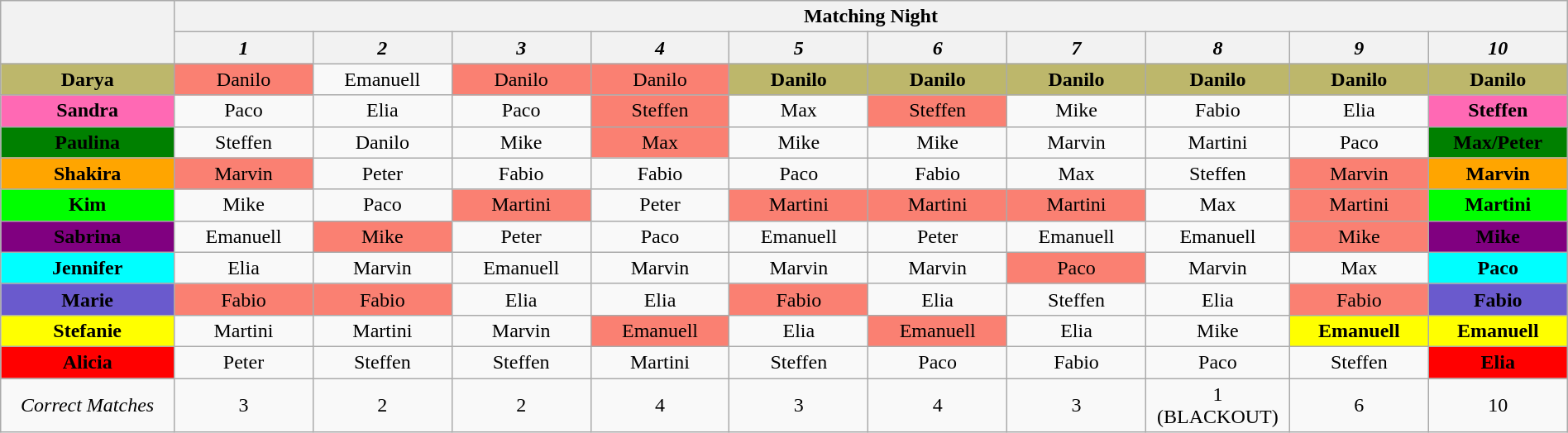<table class="wikitable nowrap" style="text-align:center; width:100%;">
<tr>
<th rowspan="2" style="width:10%;"></th>
<th colspan="10" style="text-align:center;">Matching Night</th>
</tr>
<tr>
<th style="text-align:center; width:8%;"><em>1</em></th>
<th style="text-align:center; width:8%;"><em>2</em></th>
<th style="text-align:center; width:8%;"><em>3</em></th>
<th style="text-align:center; width:8%;"><em>4</em></th>
<th style="text-align:center; width:8%;"><em>5</em></th>
<th style="text-align:center; width:8%;"><em>6</em></th>
<th style="text-align:center; width:8%;"><em>7</em></th>
<th style="text-align:center; width:8%;"><em>8</em></th>
<th style="text-align:center; width:8%;"><em>9</em></th>
<th style="text-align:center; width:8%;"><em>10</em></th>
</tr>
<tr>
<td style="background:darkkhaki"><strong>Darya</strong></td>
<td style="background:salmon">Danilo</td>
<td>Emanuell</td>
<td style="background:salmon">Danilo</td>
<td style="background:salmon">Danilo</td>
<td style="background:darkkhaki"><strong>Danilo</strong></td>
<td style="background:darkkhaki"><strong>Danilo</strong></td>
<td style="background:darkkhaki"><strong>Danilo</strong></td>
<td style="background:darkkhaki"><strong>Danilo</strong></td>
<td style="background:darkkhaki"><strong>Danilo</strong></td>
<td style="background:darkkhaki"><strong>Danilo</strong></td>
</tr>
<tr>
<td style="background:hotpink"><strong>Sandra</strong></td>
<td>Paco</td>
<td>Elia</td>
<td>Paco</td>
<td style="background:salmon">Steffen</td>
<td>Max</td>
<td style="background:salmon">Steffen</td>
<td>Mike</td>
<td>Fabio</td>
<td>Elia</td>
<td style="background:hotpink"><strong>Steffen</strong></td>
</tr>
<tr>
<td style="background:green"><strong>Paulina</strong></td>
<td>Steffen</td>
<td>Danilo</td>
<td>Mike</td>
<td style="background:salmon">Max</td>
<td>Mike</td>
<td>Mike</td>
<td>Marvin</td>
<td>Martini</td>
<td>Paco</td>
<td style="background:green"><strong>Max/Peter</strong></td>
</tr>
<tr>
<td style="background:orange"><strong>Shakira</strong></td>
<td style="background:salmon">Marvin</td>
<td>Peter</td>
<td>Fabio</td>
<td>Fabio</td>
<td>Paco</td>
<td>Fabio</td>
<td>Max</td>
<td>Steffen</td>
<td style="background:salmon">Marvin</td>
<td style="background:orange"><strong>Marvin</strong></td>
</tr>
<tr>
<td style="background:lime"><strong>Kim</strong></td>
<td>Mike</td>
<td>Paco</td>
<td style="background:salmon">Martini</td>
<td>Peter</td>
<td style="background:salmon">Martini</td>
<td style="background:salmon">Martini</td>
<td style="background:salmon">Martini</td>
<td>Max</td>
<td style="background:salmon">Martini</td>
<td style="background:lime"><strong>Martini</strong></td>
</tr>
<tr>
<td style="background:purple"><strong>Sabrina</strong></td>
<td>Emanuell</td>
<td style="background:salmon">Mike</td>
<td>Peter</td>
<td>Paco</td>
<td>Emanuell</td>
<td>Peter</td>
<td>Emanuell</td>
<td>Emanuell</td>
<td style="background:salmon">Mike</td>
<td style="background:purple"><strong>Mike</strong></td>
</tr>
<tr>
<td style="background:aqua"><strong>Jennifer</strong></td>
<td>Elia</td>
<td>Marvin</td>
<td>Emanuell</td>
<td>Marvin</td>
<td>Marvin</td>
<td>Marvin</td>
<td style="background:salmon">Paco</td>
<td>Marvin</td>
<td>Max</td>
<td style="background:aqua"><strong>Paco</strong></td>
</tr>
<tr>
<td style="background:slateblue"><strong>Marie</strong></td>
<td style="background:salmon">Fabio</td>
<td style="background:salmon">Fabio</td>
<td>Elia</td>
<td>Elia</td>
<td style="background:salmon">Fabio</td>
<td>Elia</td>
<td>Steffen</td>
<td>Elia</td>
<td style="background:salmon">Fabio</td>
<td style="background:slateblue"><strong>Fabio</strong></td>
</tr>
<tr>
<td style="background:yellow"><strong>Stefanie</strong></td>
<td>Martini</td>
<td>Martini</td>
<td>Marvin</td>
<td style="background:salmon">Emanuell</td>
<td>Elia</td>
<td style="background:salmon">Emanuell</td>
<td>Elia</td>
<td>Mike</td>
<td style="background:yellow"><strong>Emanuell</strong></td>
<td style="background:yellow"><strong>Emanuell</strong></td>
</tr>
<tr>
<td style="background:red"><strong>Alicia</strong></td>
<td>Peter</td>
<td>Steffen</td>
<td>Steffen</td>
<td>Martini</td>
<td>Steffen</td>
<td>Paco</td>
<td>Fabio</td>
<td>Paco</td>
<td>Steffen</td>
<td style="background:red"><strong>Elia</strong></td>
</tr>
<tr>
<td><em>Correct Matches</em></td>
<td>3</td>
<td>2</td>
<td>2</td>
<td>4</td>
<td>3</td>
<td>4</td>
<td>3</td>
<td>1 (BLACKOUT)</td>
<td>6</td>
<td>10</td>
</tr>
</table>
